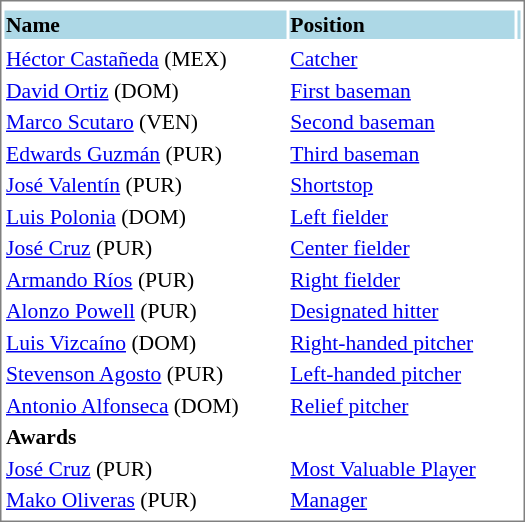<table cellpadding="1" width="350px" style="font-size: 90%; border: 1px solid gray;">
<tr align="center" style="font-size: larger;">
<td colspan=6></td>
</tr>
<tr style="background:lightblue;">
<td><strong>Name</strong></td>
<td><strong>Position</strong></td>
<td></td>
</tr>
<tr align="center" style="vertical-align: middle;" style="background:lightblue;">
</tr>
<tr>
<td><a href='#'>Héctor Castañeda</a> (MEX)</td>
<td><a href='#'>Catcher</a></td>
</tr>
<tr>
<td><a href='#'>David Ortiz</a> (DOM)</td>
<td><a href='#'>First baseman</a></td>
</tr>
<tr>
<td><a href='#'>Marco Scutaro</a> (VEN)</td>
<td><a href='#'>Second baseman</a></td>
</tr>
<tr>
<td><a href='#'>Edwards Guzmán</a> (PUR)</td>
<td><a href='#'>Third baseman</a></td>
</tr>
<tr>
<td><a href='#'>José Valentín</a> (PUR)</td>
<td><a href='#'>Shortstop</a></td>
</tr>
<tr>
<td><a href='#'>Luis Polonia</a> (DOM)</td>
<td><a href='#'>Left fielder</a></td>
</tr>
<tr>
<td><a href='#'>José Cruz</a> (PUR)</td>
<td><a href='#'>Center fielder</a></td>
</tr>
<tr>
<td><a href='#'>Armando Ríos</a> (PUR)</td>
<td><a href='#'>Right fielder</a></td>
</tr>
<tr>
<td><a href='#'>Alonzo Powell</a> (PUR)</td>
<td><a href='#'>Designated hitter</a></td>
</tr>
<tr>
<td><a href='#'>Luis Vizcaíno</a> (DOM)</td>
<td><a href='#'>Right-handed pitcher</a></td>
</tr>
<tr>
<td><a href='#'>Stevenson Agosto</a> (PUR)</td>
<td><a href='#'>Left-handed pitcher</a></td>
</tr>
<tr>
<td><a href='#'>Antonio Alfonseca</a> (DOM)</td>
<td><a href='#'>Relief pitcher</a></td>
</tr>
<tr>
<td><strong>Awards</strong></td>
</tr>
<tr>
<td><a href='#'>José Cruz</a> (PUR)</td>
<td><a href='#'>Most Valuable Player</a></td>
</tr>
<tr>
<td><a href='#'>Mako Oliveras</a> (PUR)</td>
<td><a href='#'>Manager</a></td>
</tr>
<tr>
</tr>
</table>
